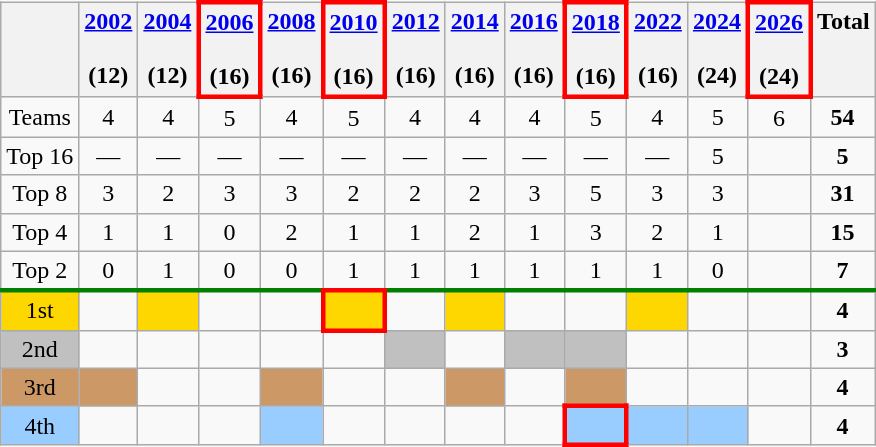<table class="wikitable" style="text-align: center">
<tr valign=top>
<th></th>
<th><a href='#'>2002</a><br> <br> (12)</th>
<th><a href='#'>2004</a><br> <br> (12)</th>
<th style="border:3px solid red"><a href='#'>2006</a><br> <br> (16)</th>
<th><a href='#'>2008</a><br> <br> (16)</th>
<th style="border:3px solid red"><a href='#'>2010</a><br> <br> (16)</th>
<th><a href='#'>2012</a><br> <br> (16)</th>
<th><a href='#'>2014</a><br> <br> (16)</th>
<th><a href='#'>2016</a><br> <br> (16)</th>
<th style="border:3px solid red"><a href='#'>2018</a><br> <br> (16)</th>
<th><a href='#'>2022</a><br> <br> (16)</th>
<th><a href='#'>2024</a><br> <br> (24)</th>
<th style="border:3px solid red"><a href='#'>2026</a><br> <br> (24)</th>
<th>Total</th>
</tr>
<tr>
<td>Teams</td>
<td>4</td>
<td>4</td>
<td>5</td>
<td>4</td>
<td>5</td>
<td>4</td>
<td>4</td>
<td>4</td>
<td>5</td>
<td>4</td>
<td>5</td>
<td>6</td>
<td><strong>54</strong></td>
</tr>
<tr>
<td>Top 16</td>
<td>—</td>
<td>—</td>
<td>—</td>
<td>—</td>
<td>—</td>
<td>—</td>
<td>—</td>
<td>—</td>
<td>—</td>
<td>—</td>
<td>5</td>
<td></td>
<td><strong>5</strong></td>
</tr>
<tr>
<td>Top 8</td>
<td>3</td>
<td>2</td>
<td>3</td>
<td>3</td>
<td>2</td>
<td>2</td>
<td>2</td>
<td>3</td>
<td>5</td>
<td>3</td>
<td>3</td>
<td></td>
<td><strong>31</strong></td>
</tr>
<tr>
<td>Top 4</td>
<td>1</td>
<td>1</td>
<td>0</td>
<td>2</td>
<td>1</td>
<td>1</td>
<td>2</td>
<td>1</td>
<td>3</td>
<td>2</td>
<td>1</td>
<td></td>
<td><strong>15</strong></td>
</tr>
<tr>
<td>Top 2</td>
<td>0</td>
<td>1</td>
<td>0</td>
<td>0</td>
<td>1</td>
<td>1</td>
<td>1</td>
<td>1</td>
<td>1</td>
<td>1</td>
<td>0</td>
<td></td>
<td><strong>7</strong></td>
</tr>
<tr style="border-top:3px solid green;">
<td bgcolor=gold>1st</td>
<td></td>
<td bgcolor=gold></td>
<td></td>
<td></td>
<td style="border: 3px solid red" bgcolor=gold></td>
<td></td>
<td bgcolor=gold></td>
<td></td>
<td></td>
<td bgcolor=gold></td>
<td></td>
<td></td>
<td><strong>4</strong></td>
</tr>
<tr>
<td bgcolor=silver>2nd</td>
<td></td>
<td></td>
<td></td>
<td></td>
<td></td>
<td bgcolor=silver></td>
<td></td>
<td bgcolor=silver></td>
<td bgcolor=silver></td>
<td></td>
<td></td>
<td></td>
<td><strong>3</strong></td>
</tr>
<tr>
<td bgcolor=#cc9966>3rd</td>
<td bgcolor=#cc9966></td>
<td></td>
<td></td>
<td bgcolor=#cc9966></td>
<td></td>
<td></td>
<td bgcolor=#cc9966></td>
<td></td>
<td bgcolor=#cc9966></td>
<td></td>
<td></td>
<td></td>
<td><strong>4</strong></td>
</tr>
<tr>
<td bgcolor=#9acdff>4th</td>
<td></td>
<td></td>
<td></td>
<td bgcolor=#9acdff></td>
<td></td>
<td></td>
<td></td>
<td></td>
<td style="border: 3px solid red" bgcolor=#9acdff></td>
<td bgcolor=#9acdff></td>
<td bgcolor=#9acdff></td>
<td></td>
<td><strong>4</strong></td>
</tr>
</table>
